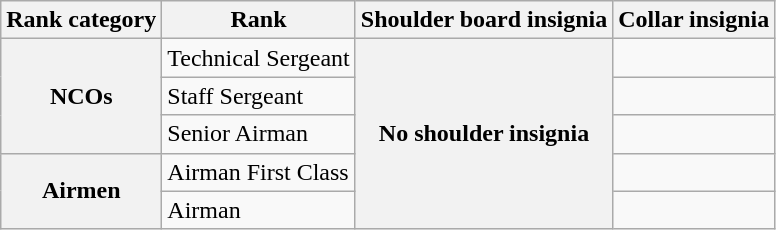<table class="wikitable">
<tr>
<th>Rank category</th>
<th>Rank</th>
<th>Shoulder board insignia</th>
<th>Collar insignia</th>
</tr>
<tr>
<th rowspan=3>NCOs</th>
<td>Technical Sergeant</td>
<th rowspan=5>No shoulder insignia</th>
<td></td>
</tr>
<tr>
<td>Staff Sergeant</td>
<td></td>
</tr>
<tr>
<td>Senior Airman</td>
<td></td>
</tr>
<tr>
<th rowspan=2>Airmen</th>
<td>Airman First Class</td>
<td></td>
</tr>
<tr>
<td>Airman</td>
<td></td>
</tr>
</table>
